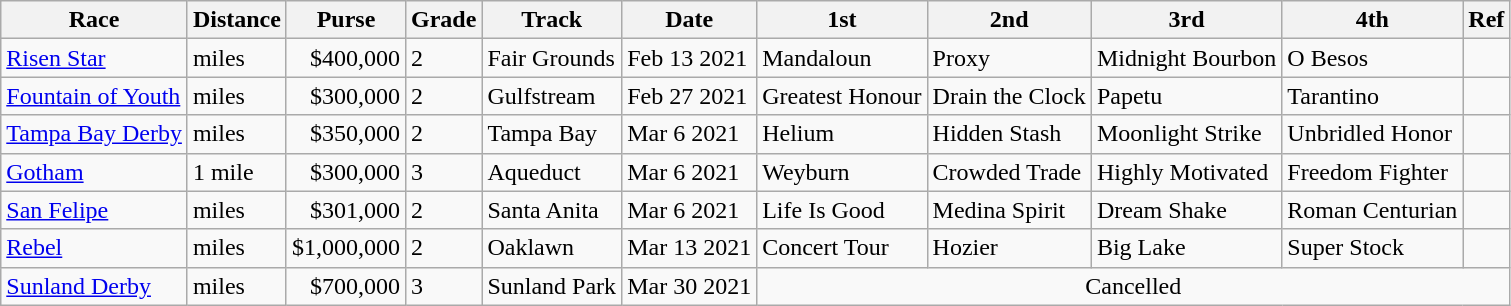<table class="wikitable">
<tr>
<th>Race</th>
<th>Distance</th>
<th>Purse</th>
<th>Grade</th>
<th>Track</th>
<th>Date</th>
<th>1st</th>
<th>2nd</th>
<th>3rd</th>
<th>4th</th>
<th>Ref</th>
</tr>
<tr>
<td><a href='#'>Risen Star</a></td>
<td> miles</td>
<td align=right>$400,000</td>
<td>2</td>
<td>Fair Grounds</td>
<td>Feb 13 2021</td>
<td>Mandaloun</td>
<td>Proxy</td>
<td>Midnight Bourbon</td>
<td>O Besos</td>
<td></td>
</tr>
<tr>
<td><a href='#'>Fountain of Youth</a></td>
<td> miles</td>
<td align=right>$300,000</td>
<td>2</td>
<td>Gulfstream</td>
<td>Feb 27 2021</td>
<td>Greatest Honour</td>
<td>Drain the Clock</td>
<td>Papetu</td>
<td>Tarantino</td>
<td></td>
</tr>
<tr>
<td><a href='#'>Tampa Bay Derby</a></td>
<td> miles</td>
<td align=right>$350,000</td>
<td>2</td>
<td>Tampa Bay</td>
<td>Mar 6 2021</td>
<td>Helium</td>
<td>Hidden Stash</td>
<td>Moonlight Strike</td>
<td>Unbridled Honor</td>
<td></td>
</tr>
<tr>
<td><a href='#'>Gotham</a></td>
<td>1 mile</td>
<td align=right>$300,000</td>
<td>3</td>
<td>Aqueduct</td>
<td>Mar 6 2021</td>
<td>Weyburn</td>
<td>Crowded Trade</td>
<td>Highly Motivated</td>
<td>Freedom Fighter</td>
<td></td>
</tr>
<tr>
<td><a href='#'>San Felipe</a></td>
<td> miles</td>
<td align=right>$301,000</td>
<td>2</td>
<td>Santa Anita</td>
<td>Mar 6 2021</td>
<td>Life Is Good</td>
<td>Medina Spirit</td>
<td>Dream Shake</td>
<td>Roman Centurian</td>
<td></td>
</tr>
<tr>
<td><a href='#'>Rebel</a></td>
<td> miles</td>
<td align=right>$1,000,000</td>
<td>2</td>
<td>Oaklawn</td>
<td>Mar 13 2021</td>
<td>Concert Tour</td>
<td>Hozier</td>
<td>Big Lake</td>
<td>Super Stock</td>
<td></td>
</tr>
<tr>
<td><a href='#'>Sunland Derby</a></td>
<td> miles</td>
<td align=right>$700,000</td>
<td>3</td>
<td>Sunland Park</td>
<td>Mar 30 2021</td>
<td colspan=5  align=center>Cancelled</td>
</tr>
</table>
